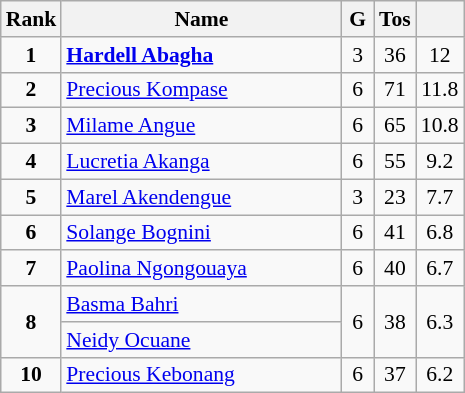<table class="wikitable" style="text-align:center; font-size:90%;">
<tr>
<th width=10px>Rank</th>
<th width=180px>Name</th>
<th width=15px>G</th>
<th width=10px>Tos</th>
<th width=10px></th>
</tr>
<tr>
<td><strong>1</strong></td>
<td align=left> <strong><a href='#'>Hardell Abagha</a></strong></td>
<td>3</td>
<td>36</td>
<td>12</td>
</tr>
<tr>
<td><strong>2</strong></td>
<td align=left> <a href='#'>Precious Kompase</a></td>
<td>6</td>
<td>71</td>
<td>11.8</td>
</tr>
<tr>
<td><strong>3</strong></td>
<td align=left> <a href='#'>Milame Angue</a></td>
<td>6</td>
<td>65</td>
<td>10.8</td>
</tr>
<tr>
<td><strong>4</strong></td>
<td align=left> <a href='#'>Lucretia Akanga</a></td>
<td>6</td>
<td>55</td>
<td>9.2</td>
</tr>
<tr>
<td><strong>5</strong></td>
<td align=left> <a href='#'>Marel Akendengue</a></td>
<td>3</td>
<td>23</td>
<td>7.7</td>
</tr>
<tr>
<td><strong>6</strong></td>
<td align=left> <a href='#'>Solange Bognini</a></td>
<td>6</td>
<td>41</td>
<td>6.8</td>
</tr>
<tr>
<td><strong>7</strong></td>
<td align=left> <a href='#'>Paolina Ngongouaya</a></td>
<td>6</td>
<td>40</td>
<td>6.7</td>
</tr>
<tr>
<td rowspan=2><strong>8</strong></td>
<td align=left> <a href='#'>Basma Bahri</a></td>
<td rowspan=2>6</td>
<td rowspan=2>38</td>
<td rowspan=2>6.3</td>
</tr>
<tr>
<td align=left> <a href='#'>Neidy Ocuane</a></td>
</tr>
<tr>
<td><strong>10</strong></td>
<td align=left> <a href='#'>Precious Kebonang</a></td>
<td>6</td>
<td>37</td>
<td>6.2</td>
</tr>
</table>
